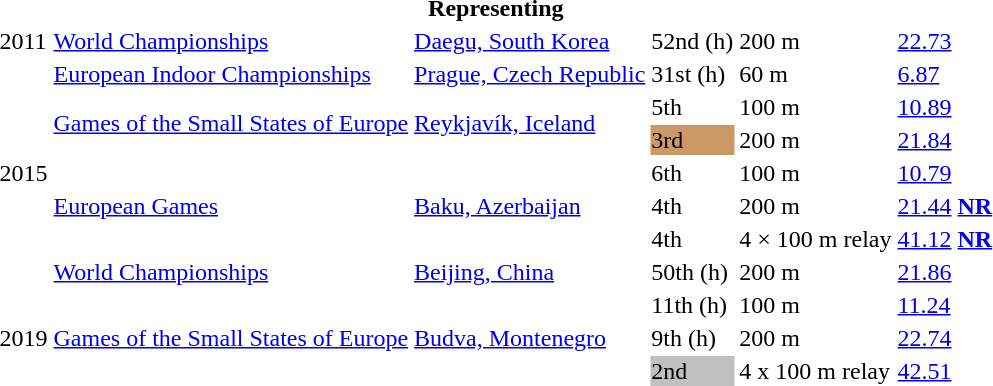<table>
<tr>
<th colspan="6">Representing </th>
</tr>
<tr>
<td>2011</td>
<td><a href='#'>World Championships</a></td>
<td><a href='#'>Daegu, South Korea</a></td>
<td>52nd (h)</td>
<td>200 m</td>
<td><a href='#'>22.73</a></td>
</tr>
<tr>
<td rowspan=7>2015</td>
<td><a href='#'>European Indoor Championships</a></td>
<td><a href='#'>Prague, Czech Republic</a></td>
<td>31st (h)</td>
<td>60 m</td>
<td><a href='#'>6.87</a></td>
</tr>
<tr>
<td rowspan=2><a href='#'>Games of the Small States of Europe</a></td>
<td rowspan=2><a href='#'>Reykjavík, Iceland</a></td>
<td>5th</td>
<td>100 m</td>
<td><a href='#'>10.89</a></td>
</tr>
<tr>
<td bgcolor=cc9966>3rd</td>
<td>200 m</td>
<td><a href='#'>21.84</a></td>
</tr>
<tr>
<td rowspan=3><a href='#'>European Games</a></td>
<td rowspan=3><a href='#'>Baku, Azerbaijan</a></td>
<td>6th</td>
<td>100 m</td>
<td><a href='#'>10.79</a></td>
</tr>
<tr>
<td>4th</td>
<td>200 m</td>
<td><a href='#'>21.44</a> <strong><a href='#'>NR</a></strong></td>
</tr>
<tr>
<td>4th</td>
<td>4 × 100 m relay</td>
<td><a href='#'>41.12</a> <strong><a href='#'>NR</a></strong></td>
</tr>
<tr>
<td><a href='#'>World Championships</a></td>
<td><a href='#'>Beijing, China</a></td>
<td>50th (h)</td>
<td>200 m</td>
<td><a href='#'>21.86</a></td>
</tr>
<tr>
<td rowspan=3>2019</td>
<td rowspan=3><a href='#'>Games of the Small States of Europe</a></td>
<td rowspan=3><a href='#'>Budva, Montenegro</a></td>
<td>11th (h)</td>
<td>100 m</td>
<td><a href='#'>11.24</a></td>
</tr>
<tr>
<td>9th (h)</td>
<td>200 m</td>
<td><a href='#'>22.74</a></td>
</tr>
<tr>
<td bgcolor=silver>2nd</td>
<td>4 x 100 m relay</td>
<td><a href='#'>42.51</a></td>
</tr>
</table>
